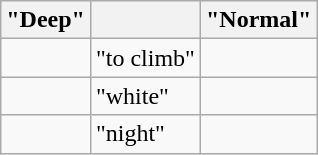<table class="wikitable">
<tr>
<th>"Deep"</th>
<th></th>
<th>"Normal"</th>
</tr>
<tr>
<td></td>
<td>"to climb"</td>
<td></td>
</tr>
<tr>
<td></td>
<td>"white"</td>
<td></td>
</tr>
<tr>
<td></td>
<td>"night"</td>
<td></td>
</tr>
</table>
